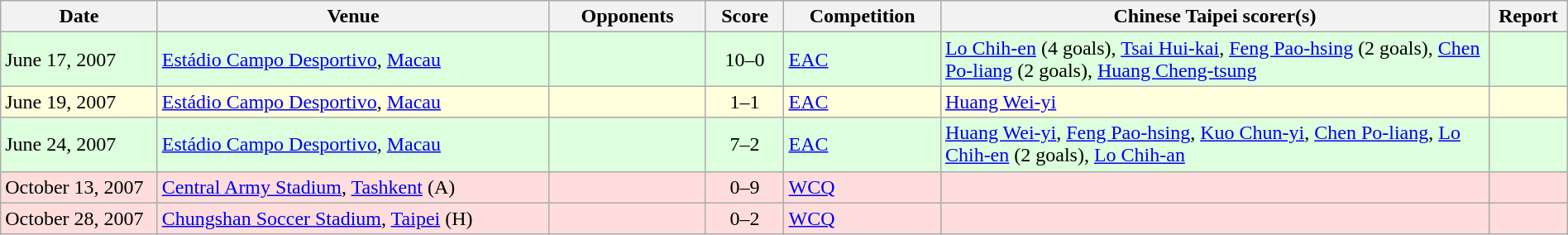<table class="wikitable" width="100%">
<tr>
<th width="10%">Date</th>
<th width="25%">Venue</th>
<th width="10%">Opponents</th>
<th width="5%">Score</th>
<th width="10%">Competition</th>
<th width="35%">Chinese Taipei scorer(s)</th>
<th width="5%">Report</th>
</tr>
<tr style="background: #ddffdd;">
<td>June 17, 2007</td>
<td><a href='#'>Estádio Campo Desportivo</a>, <a href='#'>Macau</a></td>
<td></td>
<td style="text-align:center;">10–0</td>
<td><a href='#'>EAC</a></td>
<td><a href='#'>Lo Chih-en</a> (4 goals), <a href='#'>Tsai Hui-kai</a>, <a href='#'>Feng Pao-hsing</a> (2 goals), <a href='#'>Chen Po-liang</a> (2 goals), <a href='#'>Huang Cheng-tsung</a></td>
<td></td>
</tr>
<tr style="background: #ffffdd;">
<td>June 19, 2007</td>
<td><a href='#'>Estádio Campo Desportivo</a>, <a href='#'>Macau</a></td>
<td></td>
<td style="text-align:center;">1–1</td>
<td><a href='#'>EAC</a></td>
<td><a href='#'>Huang Wei-yi</a></td>
<td></td>
</tr>
<tr style="background: #ddffdd;">
<td>June 24, 2007</td>
<td><a href='#'>Estádio Campo Desportivo</a>, <a href='#'>Macau</a></td>
<td></td>
<td style="text-align:center;">7–2</td>
<td><a href='#'>EAC</a></td>
<td><a href='#'>Huang Wei-yi</a>, <a href='#'>Feng Pao-hsing</a>, <a href='#'>Kuo Chun-yi</a>, <a href='#'>Chen Po-liang</a>, <a href='#'>Lo Chih-en</a> (2 goals), <a href='#'>Lo Chih-an</a></td>
<td></td>
</tr>
<tr style="background: #ffdddd;">
<td>October 13, 2007</td>
<td><a href='#'>Central Army Stadium</a>, <a href='#'>Tashkent</a> (A)</td>
<td></td>
<td style="text-align:center;">0–9</td>
<td><a href='#'>WCQ</a></td>
<td></td>
<td></td>
</tr>
<tr style="background: #ffdddd;">
<td>October 28, 2007</td>
<td><a href='#'>Chungshan Soccer Stadium</a>, <a href='#'>Taipei</a> (H)</td>
<td></td>
<td style="text-align:center;">0–2</td>
<td><a href='#'>WCQ</a></td>
<td></td>
<td></td>
</tr>
</table>
